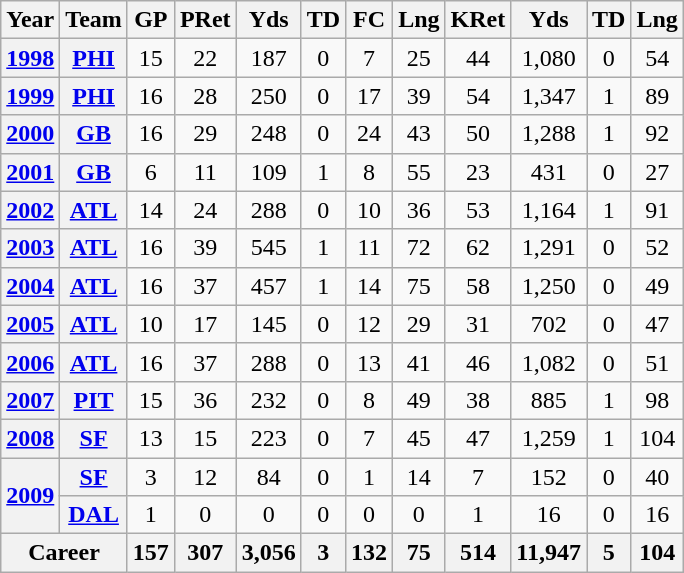<table class="wikitable" style="text-align: center;">
<tr>
<th>Year</th>
<th>Team</th>
<th>GP</th>
<th>PRet</th>
<th>Yds</th>
<th>TD</th>
<th>FC</th>
<th>Lng</th>
<th>KRet</th>
<th>Yds</th>
<th>TD</th>
<th>Lng</th>
</tr>
<tr>
<th><a href='#'>1998</a></th>
<th><a href='#'>PHI</a></th>
<td>15</td>
<td>22</td>
<td>187</td>
<td>0</td>
<td>7</td>
<td>25</td>
<td>44</td>
<td>1,080</td>
<td>0</td>
<td>54</td>
</tr>
<tr>
<th><a href='#'>1999</a></th>
<th><a href='#'>PHI</a></th>
<td>16</td>
<td>28</td>
<td>250</td>
<td>0</td>
<td>17</td>
<td>39</td>
<td>54</td>
<td>1,347</td>
<td>1</td>
<td>89</td>
</tr>
<tr>
<th><a href='#'>2000</a></th>
<th><a href='#'>GB</a></th>
<td>16</td>
<td>29</td>
<td>248</td>
<td>0</td>
<td>24</td>
<td>43</td>
<td>50</td>
<td>1,288</td>
<td>1</td>
<td>92</td>
</tr>
<tr>
<th><a href='#'>2001</a></th>
<th><a href='#'>GB</a></th>
<td>6</td>
<td>11</td>
<td>109</td>
<td>1</td>
<td>8</td>
<td>55</td>
<td>23</td>
<td>431</td>
<td>0</td>
<td>27</td>
</tr>
<tr>
<th><a href='#'>2002</a></th>
<th><a href='#'>ATL</a></th>
<td>14</td>
<td>24</td>
<td>288</td>
<td>0</td>
<td>10</td>
<td>36</td>
<td>53</td>
<td>1,164</td>
<td>1</td>
<td>91</td>
</tr>
<tr>
<th><a href='#'>2003</a></th>
<th><a href='#'>ATL</a></th>
<td>16</td>
<td>39</td>
<td>545</td>
<td>1</td>
<td>11</td>
<td>72</td>
<td>62</td>
<td>1,291</td>
<td>0</td>
<td>52</td>
</tr>
<tr>
<th><a href='#'>2004</a></th>
<th><a href='#'>ATL</a></th>
<td>16</td>
<td>37</td>
<td>457</td>
<td>1</td>
<td>14</td>
<td>75</td>
<td>58</td>
<td>1,250</td>
<td>0</td>
<td>49</td>
</tr>
<tr>
<th><a href='#'>2005</a></th>
<th><a href='#'>ATL</a></th>
<td>10</td>
<td>17</td>
<td>145</td>
<td>0</td>
<td>12</td>
<td>29</td>
<td>31</td>
<td>702</td>
<td>0</td>
<td>47</td>
</tr>
<tr>
<th><a href='#'>2006</a></th>
<th><a href='#'>ATL</a></th>
<td>16</td>
<td>37</td>
<td>288</td>
<td>0</td>
<td>13</td>
<td>41</td>
<td>46</td>
<td>1,082</td>
<td>0</td>
<td>51</td>
</tr>
<tr>
<th><a href='#'>2007</a></th>
<th><a href='#'>PIT</a></th>
<td>15</td>
<td>36</td>
<td>232</td>
<td>0</td>
<td>8</td>
<td>49</td>
<td>38</td>
<td>885</td>
<td>1</td>
<td>98</td>
</tr>
<tr>
<th><a href='#'>2008</a></th>
<th><a href='#'>SF</a></th>
<td>13</td>
<td>15</td>
<td>223</td>
<td>0</td>
<td>7</td>
<td>45</td>
<td>47</td>
<td>1,259</td>
<td>1</td>
<td>104</td>
</tr>
<tr>
<th rowspan="2"><a href='#'>2009</a></th>
<th><a href='#'>SF</a></th>
<td>3</td>
<td>12</td>
<td>84</td>
<td>0</td>
<td>1</td>
<td>14</td>
<td>7</td>
<td>152</td>
<td>0</td>
<td>40</td>
</tr>
<tr>
<th><a href='#'>DAL</a></th>
<td>1</td>
<td>0</td>
<td>0</td>
<td>0</td>
<td>0</td>
<td>0</td>
<td>1</td>
<td>16</td>
<td>0</td>
<td>16</td>
</tr>
<tr>
<th colspan="2">Career</th>
<th>157</th>
<th>307</th>
<th>3,056</th>
<th>3</th>
<th>132</th>
<th>75</th>
<th>514</th>
<th>11,947</th>
<th>5</th>
<th>104</th>
</tr>
</table>
